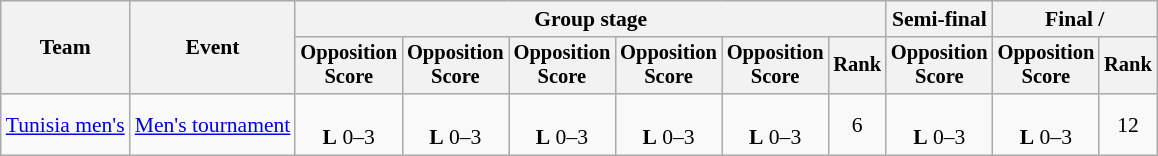<table class="wikitable" style="font-size:90%">
<tr>
<th rowspan=2>Team</th>
<th rowspan=2>Event</th>
<th colspan=6>Group stage</th>
<th>Semi-final</th>
<th colspan=2>Final / </th>
</tr>
<tr style="font-size:95%">
<th>Opposition<br>Score</th>
<th>Opposition<br>Score</th>
<th>Opposition<br>Score</th>
<th>Opposition<br>Score</th>
<th>Opposition<br>Score</th>
<th>Rank</th>
<th>Opposition<br>Score</th>
<th>Opposition<br>Score</th>
<th>Rank</th>
</tr>
<tr align=center>
<td align=left><a href='#'>Tunisia men's</a></td>
<td align=left><a href='#'>Men's tournament</a></td>
<td><br><strong>L</strong> 0–3</td>
<td><br><strong>L</strong> 0–3</td>
<td><br><strong>L</strong> 0–3</td>
<td><br><strong>L</strong> 0–3</td>
<td><br><strong>L</strong> 0–3</td>
<td>6</td>
<td><br><strong>L</strong> 0–3</td>
<td><br><strong>L</strong> 0–3</td>
<td>12</td>
</tr>
</table>
